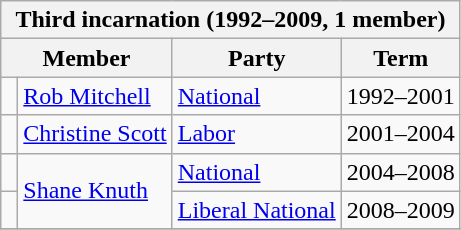<table class="wikitable">
<tr>
<th colspan="4">Third incarnation (1992–2009, 1 member)</th>
</tr>
<tr>
<th colspan="2">Member</th>
<th>Party</th>
<th>Term</th>
</tr>
<tr>
<td> </td>
<td><a href='#'>Rob Mitchell</a></td>
<td><a href='#'>National</a></td>
<td>1992–2001</td>
</tr>
<tr>
<td> </td>
<td><a href='#'>Christine Scott</a></td>
<td><a href='#'>Labor</a></td>
<td>2001–2004</td>
</tr>
<tr>
<td> </td>
<td rowspan="2"><a href='#'>Shane Knuth</a></td>
<td><a href='#'>National</a></td>
<td>2004–2008</td>
</tr>
<tr>
<td> </td>
<td><a href='#'>Liberal National</a></td>
<td>2008–2009</td>
</tr>
<tr>
</tr>
</table>
